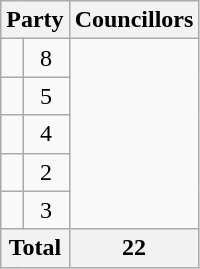<table class="wikitable">
<tr>
<th colspan=2>Party</th>
<th>Councillors</th>
</tr>
<tr>
<td></td>
<td align=center>8</td>
</tr>
<tr>
<td></td>
<td align=center>5</td>
</tr>
<tr>
<td></td>
<td align=center>4</td>
</tr>
<tr>
<td></td>
<td align=center>2</td>
</tr>
<tr>
<td></td>
<td align=center>3</td>
</tr>
<tr>
<th colspan=2>Total</th>
<th align=center>22</th>
</tr>
</table>
